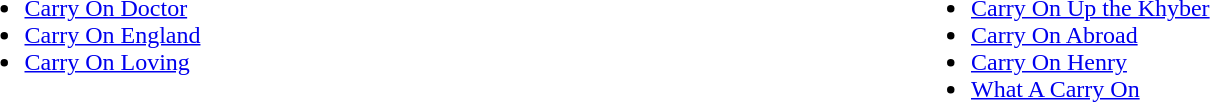<table width=100%>
<tr valign=top>
<td width=50%><br><ul><li><a href='#'>Carry On Doctor</a></li><li><a href='#'>Carry On England</a></li><li><a href='#'>Carry On Loving</a></li></ul></td>
<td width=50%><br><ul><li><a href='#'>Carry On Up the Khyber</a></li><li><a href='#'>Carry On Abroad</a></li><li><a href='#'>Carry On Henry</a></li><li><a href='#'>What A Carry On</a></li></ul></td>
</tr>
</table>
